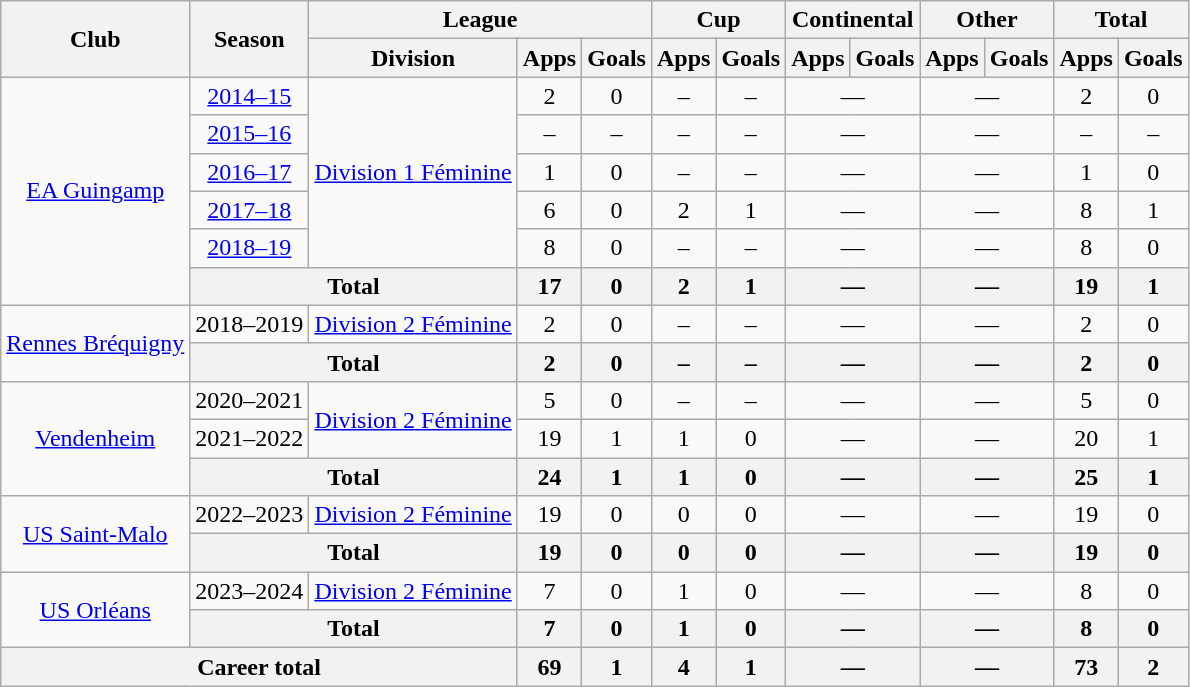<table class="wikitable" style="text-align: center;">
<tr>
<th rowspan="2">Club</th>
<th rowspan="2">Season</th>
<th colspan="3">League</th>
<th colspan="2">Cup</th>
<th colspan="2">Continental</th>
<th colspan="2">Other</th>
<th colspan="2">Total</th>
</tr>
<tr>
<th>Division</th>
<th>Apps</th>
<th>Goals</th>
<th>Apps</th>
<th>Goals</th>
<th>Apps</th>
<th>Goals</th>
<th>Apps</th>
<th>Goals</th>
<th>Apps</th>
<th>Goals</th>
</tr>
<tr>
<td rowspan="6"><a href='#'>EA Guingamp</a></td>
<td><a href='#'>2014–15</a></td>
<td rowspan="5"><a href='#'>Division 1 Féminine</a></td>
<td>2</td>
<td>0</td>
<td>–</td>
<td>–</td>
<td colspan="2">—</td>
<td colspan="2">—</td>
<td>2</td>
<td>0</td>
</tr>
<tr>
<td><a href='#'>2015–16</a></td>
<td>–</td>
<td>–</td>
<td>–</td>
<td>–</td>
<td colspan="2">—</td>
<td colspan="2">—</td>
<td>–</td>
<td>–</td>
</tr>
<tr>
<td><a href='#'>2016–17</a></td>
<td>1</td>
<td>0</td>
<td>–</td>
<td>–</td>
<td colspan="2">—</td>
<td colspan="2">—</td>
<td>1</td>
<td>0</td>
</tr>
<tr>
<td><a href='#'>2017–18</a></td>
<td>6</td>
<td>0</td>
<td>2</td>
<td>1</td>
<td colspan="2">—</td>
<td colspan="2">—</td>
<td>8</td>
<td>1</td>
</tr>
<tr>
<td><a href='#'>2018–19</a></td>
<td>8</td>
<td>0</td>
<td>–</td>
<td>–</td>
<td colspan="2">—</td>
<td colspan="2">—</td>
<td>8</td>
<td>0</td>
</tr>
<tr>
<th colspan="2">Total</th>
<th>17</th>
<th>0</th>
<th>2</th>
<th>1</th>
<th colspan="2">—</th>
<th colspan="2">—</th>
<th>19</th>
<th>1</th>
</tr>
<tr>
<td rowspan="2"><a href='#'>Rennes Bréquigny</a></td>
<td>2018–2019</td>
<td rowspan="1"><a href='#'>Division 2 Féminine</a></td>
<td>2</td>
<td>0</td>
<td>–</td>
<td>–</td>
<td colspan="2">—</td>
<td colspan="2">—</td>
<td>2</td>
<td>0</td>
</tr>
<tr>
<th colspan="2">Total</th>
<th>2</th>
<th>0</th>
<th>–</th>
<th>–</th>
<th colspan="2">—</th>
<th colspan="2">—</th>
<th>2</th>
<th>0</th>
</tr>
<tr>
<td rowspan="3"><a href='#'>Vendenheim</a></td>
<td>2020–2021</td>
<td rowspan="2"><a href='#'>Division 2 Féminine</a></td>
<td>5</td>
<td>0</td>
<td>–</td>
<td>–</td>
<td colspan="2">—</td>
<td colspan="2">—</td>
<td>5</td>
<td>0</td>
</tr>
<tr>
<td>2021–2022</td>
<td>19</td>
<td>1</td>
<td>1</td>
<td>0</td>
<td colspan="2">—</td>
<td colspan="2">—</td>
<td>20</td>
<td>1</td>
</tr>
<tr>
<th colspan="2">Total</th>
<th>24</th>
<th>1</th>
<th>1</th>
<th>0</th>
<th colspan="2">—</th>
<th colspan="2">—</th>
<th>25</th>
<th>1</th>
</tr>
<tr>
<td rowspan="2"><a href='#'>US Saint-Malo</a></td>
<td>2022–2023</td>
<td rowspan="1"><a href='#'>Division 2 Féminine</a></td>
<td>19</td>
<td>0</td>
<td>0</td>
<td>0</td>
<td colspan="2">—</td>
<td colspan="2">—</td>
<td>19</td>
<td>0</td>
</tr>
<tr>
<th colspan="2">Total</th>
<th>19</th>
<th>0</th>
<th>0</th>
<th>0</th>
<th colspan="2">—</th>
<th colspan="2">—</th>
<th>19</th>
<th>0</th>
</tr>
<tr>
<td rowspan="2"><a href='#'>US Orléans</a></td>
<td>2023–2024</td>
<td rowspan="1"><a href='#'>Division 2 Féminine</a></td>
<td>7</td>
<td>0</td>
<td>1</td>
<td>0</td>
<td colspan="2">—</td>
<td colspan="2">—</td>
<td>8</td>
<td>0</td>
</tr>
<tr>
<th colspan="2">Total</th>
<th>7</th>
<th>0</th>
<th>1</th>
<th>0</th>
<th colspan="2">—</th>
<th colspan="2">—</th>
<th>8</th>
<th>0</th>
</tr>
<tr>
<th colspan="3">Career total</th>
<th>69</th>
<th>1</th>
<th>4</th>
<th>1</th>
<th colspan="2">—</th>
<th colspan="2">—</th>
<th>73</th>
<th>2</th>
</tr>
</table>
